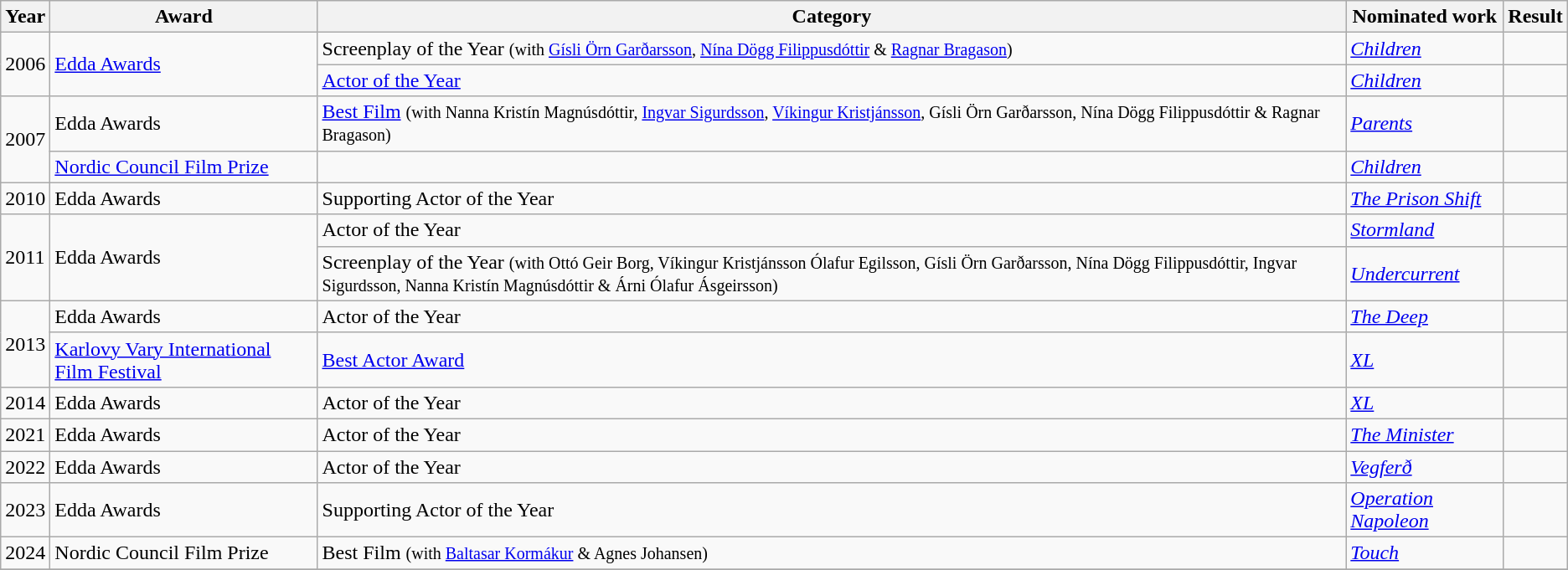<table class="wikitable sortable">
<tr>
<th>Year</th>
<th>Award</th>
<th>Category</th>
<th>Nominated work</th>
<th>Result</th>
</tr>
<tr>
<td rowspan="2">2006</td>
<td rowspan="2"><a href='#'>Edda Awards</a></td>
<td>Screenplay of the Year <small>(with <a href='#'>Gísli Örn Garðarsson</a>, <a href='#'>Nína Dögg Filippusdóttir</a> & <a href='#'>Ragnar Bragason</a>)</small></td>
<td><em><a href='#'>Children</a></em></td>
<td></td>
</tr>
<tr>
<td><a href='#'>Actor of the Year</a></td>
<td><em><a href='#'>Children</a></em></td>
<td></td>
</tr>
<tr>
<td rowspan="2">2007</td>
<td>Edda Awards</td>
<td><a href='#'>Best Film</a> <small>(with Nanna Kristín Magnúsdóttir, <a href='#'>Ingvar Sigurdsson</a>, <a href='#'>Víkingur Kristjánsson</a>, Gísli Örn Garðarsson, Nína Dögg Filippusdóttir & Ragnar Bragason)</small></td>
<td><em><a href='#'>Parents</a></em></td>
<td></td>
</tr>
<tr>
<td><a href='#'>Nordic Council Film Prize</a></td>
<td></td>
<td><em><a href='#'>Children</a></em></td>
<td></td>
</tr>
<tr>
<td>2010</td>
<td>Edda Awards</td>
<td>Supporting Actor of the Year</td>
<td><em><a href='#'>The Prison Shift</a></em></td>
<td></td>
</tr>
<tr>
<td rowspan="2">2011</td>
<td rowspan="2">Edda Awards</td>
<td>Actor of the Year</td>
<td><em><a href='#'>Stormland</a></em></td>
<td></td>
</tr>
<tr>
<td>Screenplay of the Year <small>(with Ottó Geir Borg, Víkingur Kristjánsson Ólafur Egilsson, Gísli Örn Garðarsson, Nína Dögg Filippusdóttir, Ingvar Sigurdsson, Nanna Kristín Magnúsdóttir & Árni Ólafur Ásgeirsson)</small></td>
<td><em><a href='#'>Undercurrent</a></em></td>
<td></td>
</tr>
<tr>
<td rowspan="2">2013</td>
<td>Edda Awards</td>
<td>Actor of the Year</td>
<td><em><a href='#'>The Deep</a></em></td>
<td></td>
</tr>
<tr>
<td><a href='#'>Karlovy Vary International Film Festival</a></td>
<td><a href='#'>Best Actor Award</a></td>
<td><em><a href='#'>XL</a></em></td>
<td></td>
</tr>
<tr>
<td>2014</td>
<td>Edda Awards</td>
<td>Actor of the Year</td>
<td><em><a href='#'>XL</a></em></td>
<td></td>
</tr>
<tr>
<td>2021</td>
<td>Edda Awards</td>
<td>Actor of the Year</td>
<td><em><a href='#'>The Minister</a></em></td>
<td></td>
</tr>
<tr>
<td>2022</td>
<td>Edda Awards</td>
<td>Actor of the Year</td>
<td><em><a href='#'>Vegferð</a></em></td>
<td></td>
</tr>
<tr>
<td>2023</td>
<td>Edda Awards</td>
<td>Supporting Actor of the Year</td>
<td><em><a href='#'>Operation Napoleon</a></em></td>
<td></td>
</tr>
<tr>
<td>2024</td>
<td>Nordic Council Film Prize</td>
<td>Best Film <small>(with <a href='#'>Baltasar Kormákur</a> & Agnes Johansen)</small></td>
<td><em><a href='#'>Touch</a></em></td>
<td></td>
</tr>
<tr>
</tr>
</table>
